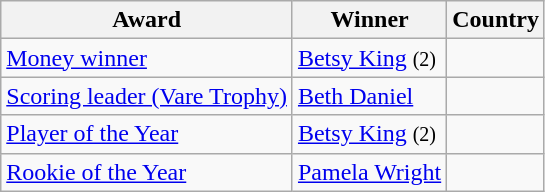<table class="wikitable">
<tr>
<th>Award</th>
<th>Winner</th>
<th>Country</th>
</tr>
<tr>
<td><a href='#'>Money winner</a></td>
<td><a href='#'>Betsy King</a> <small>(2)</small></td>
<td></td>
</tr>
<tr>
<td><a href='#'>Scoring leader (Vare Trophy)</a></td>
<td><a href='#'>Beth Daniel</a></td>
<td></td>
</tr>
<tr>
<td><a href='#'>Player of the Year</a></td>
<td><a href='#'>Betsy King</a> <small>(2)</small></td>
<td></td>
</tr>
<tr>
<td><a href='#'>Rookie of the Year</a></td>
<td><a href='#'>Pamela Wright</a></td>
<td></td>
</tr>
</table>
